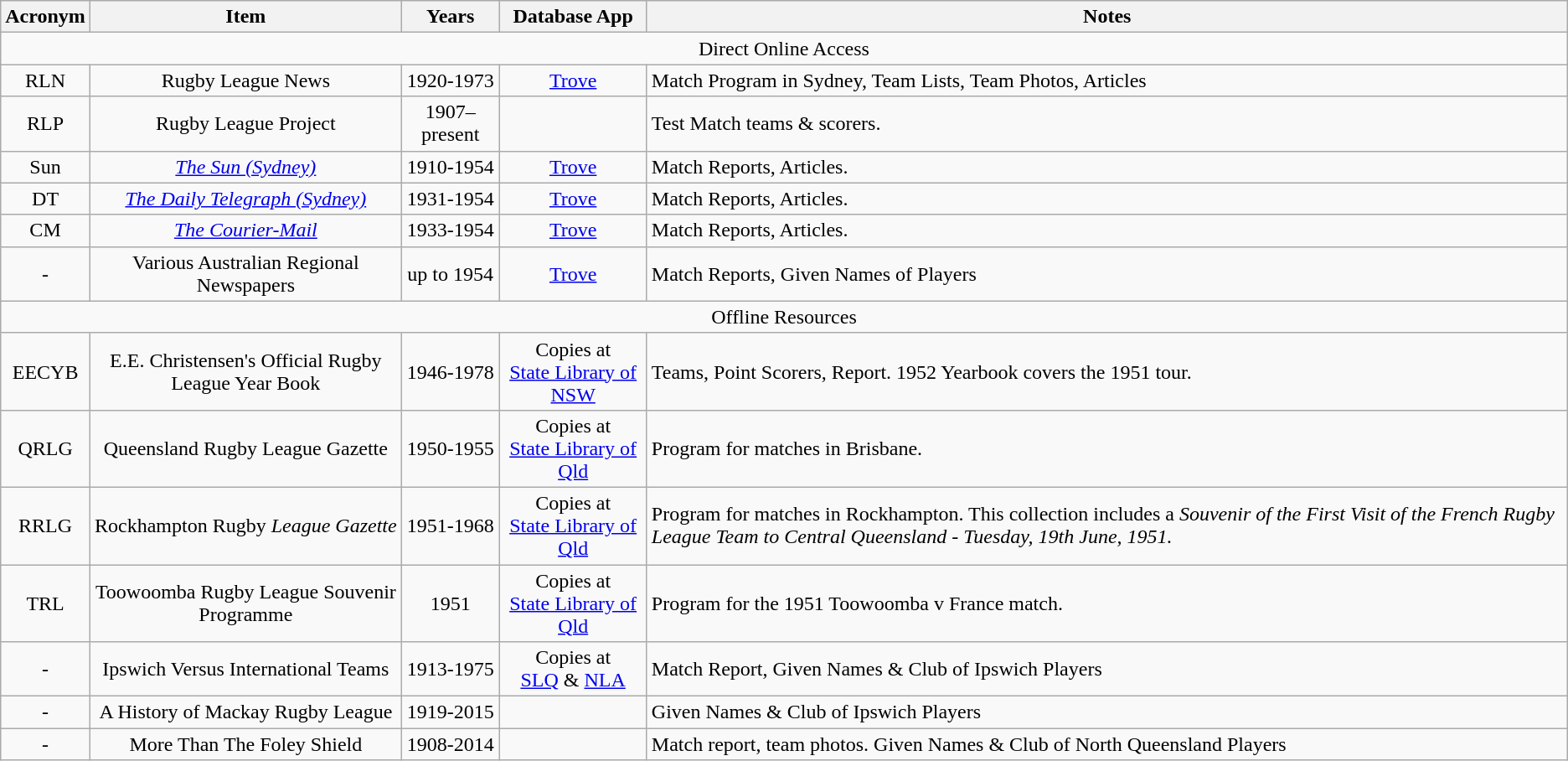<table class=wikitable style="text-align:center;">
<tr>
<th>Acronym</th>
<th>Item</th>
<th>Years</th>
<th>Database App</th>
<th>Notes</th>
</tr>
<tr>
<td colspan=5 align=center>Direct Online Access</td>
</tr>
<tr>
<td>RLN</td>
<td>Rugby League News</td>
<td>1920-1973</td>
<td><a href='#'>Trove</a></td>
<td align=left>Match Program in Sydney, Team Lists, Team Photos, Articles</td>
</tr>
<tr>
<td>RLP</td>
<td>Rugby League Project</td>
<td>1907–present</td>
<td></td>
<td align=left>Test Match teams & scorers.</td>
</tr>
<tr>
<td>Sun</td>
<td><em><a href='#'>The Sun (Sydney)</a></em></td>
<td>1910-1954</td>
<td><a href='#'>Trove</a></td>
<td align=left>Match Reports, Articles.</td>
</tr>
<tr>
<td>DT</td>
<td><em><a href='#'>The Daily Telegraph (Sydney)</a></em></td>
<td>1931-1954</td>
<td><a href='#'>Trove</a></td>
<td align=left>Match Reports, Articles.</td>
</tr>
<tr>
<td>CM</td>
<td><em><a href='#'>The Courier-Mail</a></em></td>
<td>1933-1954</td>
<td><a href='#'>Trove</a></td>
<td align=left>Match Reports, Articles.</td>
</tr>
<tr>
<td>-</td>
<td>Various Australian Regional Newspapers</td>
<td>up to 1954</td>
<td><a href='#'>Trove</a></td>
<td align=left>Match Reports, Given Names of Players</td>
</tr>
<tr>
<td colspan=5>Offline Resources</td>
</tr>
<tr>
<td>EECYB</td>
<td>E.E. Christensen's Official Rugby League Year Book</td>
<td>1946-1978</td>
<td>Copies at <br> <a href='#'>State Library of NSW</a></td>
<td align=left>Teams, Point Scorers, Report. 1952 Yearbook covers the 1951 tour.</td>
</tr>
<tr>
<td>QRLG</td>
<td>Queensland Rugby League Gazette</td>
<td>1950-1955</td>
<td>Copies at <br> <a href='#'>State Library of Qld</a></td>
<td align=left>Program for matches in Brisbane.</td>
</tr>
<tr>
<td>RRLG</td>
<td>Rockhampton Rugby <em>League Gazette</em></td>
<td>1951-1968</td>
<td>Copies at <br> <a href='#'>State Library of Qld</a></td>
<td align=left>Program for matches in Rockhampton. This collection includes a <em>Souvenir of the First Visit of the French Rugby League Team to Central Queensland - Tuesday, 19th June, 1951.</em></td>
</tr>
<tr>
<td>TRL</td>
<td>Toowoomba Rugby League Souvenir Programme</td>
<td>1951</td>
<td>Copies at <br> <a href='#'>State Library of Qld</a></td>
<td align=left>Program for the 1951 Toowoomba v France match.</td>
</tr>
<tr>
<td>-</td>
<td>Ipswich Versus International Teams</td>
<td>1913-1975</td>
<td>Copies at <br><a href='#'>SLQ</a> & <a href='#'>NLA</a></td>
<td align=left>Match Report, Given Names & Club of Ipswich Players</td>
</tr>
<tr>
<td>-</td>
<td>A History of Mackay Rugby League</td>
<td>1919-2015</td>
<td></td>
<td align=left>Given Names & Club of Ipswich Players</td>
</tr>
<tr>
<td>-</td>
<td>More Than The Foley Shield</td>
<td>1908-2014</td>
<td></td>
<td align=left>Match report, team photos. Given Names & Club of North Queensland Players</td>
</tr>
</table>
